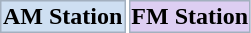<table>
<tr>
<th style="border: 1px solid #a3b0bf; cellpadding="2"; margin: auto" bgcolor="#cedff2">AM Station</th>
<th style="border: 1px solid #a3b0bf; cellpadding="2"; margin: auto" bgcolor="#ddcef2">FM Station</th>
</tr>
</table>
